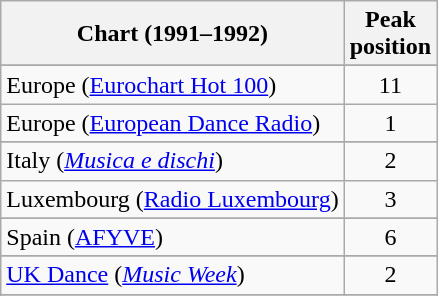<table class="wikitable sortable">
<tr>
<th>Chart (1991–1992)</th>
<th>Peak<br>position</th>
</tr>
<tr>
</tr>
<tr>
</tr>
<tr>
</tr>
<tr>
</tr>
<tr>
</tr>
<tr>
</tr>
<tr>
<td>Europe (<a href='#'>Eurochart Hot 100</a>)</td>
<td align="center">11</td>
</tr>
<tr>
<td>Europe (<a href='#'>European Dance Radio</a>)</td>
<td align="center">1</td>
</tr>
<tr>
</tr>
<tr>
</tr>
<tr>
</tr>
<tr>
<td>Italy (<em><a href='#'>Musica e dischi</a></em>)</td>
<td align="center">2</td>
</tr>
<tr>
<td>Luxembourg (<a href='#'>Radio Luxembourg</a>)</td>
<td align="center">3</td>
</tr>
<tr>
</tr>
<tr>
</tr>
<tr>
</tr>
<tr>
<td>Spain (<a href='#'>AFYVE</a>)</td>
<td align="center">6</td>
</tr>
<tr>
</tr>
<tr>
</tr>
<tr>
</tr>
<tr>
<td><a href='#'>UK Dance</a> (<em><a href='#'>Music Week</a></em>)</td>
<td align="center">2</td>
</tr>
<tr>
</tr>
<tr>
</tr>
<tr>
</tr>
<tr>
</tr>
</table>
